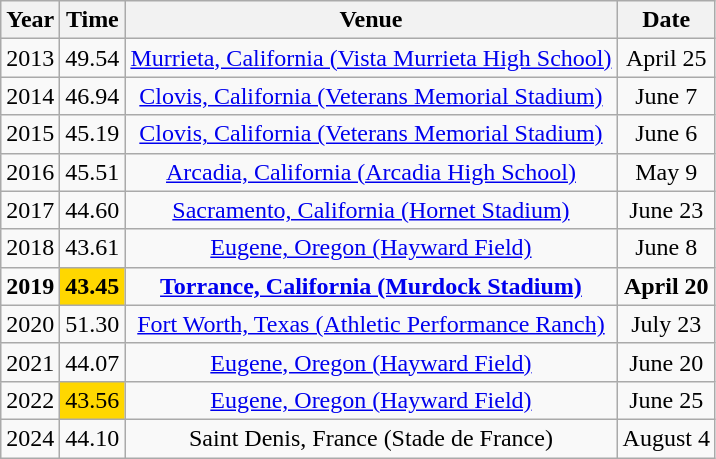<table class=wikitable style=text-align:center>
<tr>
<th>Year</th>
<th>Time</th>
<th>Venue</th>
<th>Date</th>
</tr>
<tr>
<td>2013</td>
<td>49.54</td>
<td><a href='#'>Murrieta, California (Vista Murrieta High School)</a></td>
<td>April 25</td>
</tr>
<tr>
<td>2014</td>
<td>46.94</td>
<td><a href='#'>Clovis, California (Veterans Memorial Stadium)</a></td>
<td>June 7</td>
</tr>
<tr>
<td>2015</td>
<td>45.19</td>
<td><a href='#'>Clovis, California (Veterans Memorial Stadium)</a></td>
<td>June 6</td>
</tr>
<tr>
<td>2016</td>
<td>45.51</td>
<td><a href='#'>Arcadia, California (Arcadia High School)</a></td>
<td>May 9</td>
</tr>
<tr>
<td>2017</td>
<td>44.60</td>
<td><a href='#'>Sacramento, California (Hornet Stadium)</a></td>
<td>June 23</td>
</tr>
<tr>
<td>2018</td>
<td>43.61</td>
<td><a href='#'>Eugene, Oregon (Hayward Field)</a></td>
<td>June 8</td>
</tr>
<tr>
<td><strong>2019</strong></td>
<td bgcolor=gold><strong>43.45</strong></td>
<td><strong><a href='#'>Torrance, California (Murdock Stadium)</a></strong></td>
<td><strong>April 20</strong></td>
</tr>
<tr>
<td>2020</td>
<td>51.30</td>
<td><a href='#'>Fort Worth, Texas (Athletic Performance Ranch)</a></td>
<td>July 23</td>
</tr>
<tr>
<td>2021</td>
<td>44.07</td>
<td><a href='#'>Eugene, Oregon (Hayward Field)</a></td>
<td>June 20</td>
</tr>
<tr>
<td>2022</td>
<td bgcolor=gold>43.56</td>
<td><a href='#'>Eugene, Oregon (Hayward Field)</a></td>
<td>June 25</td>
</tr>
<tr>
<td>2024</td>
<td>44.10</td>
<td>Saint Denis, France (Stade de France)</td>
<td>August 4</td>
</tr>
</table>
